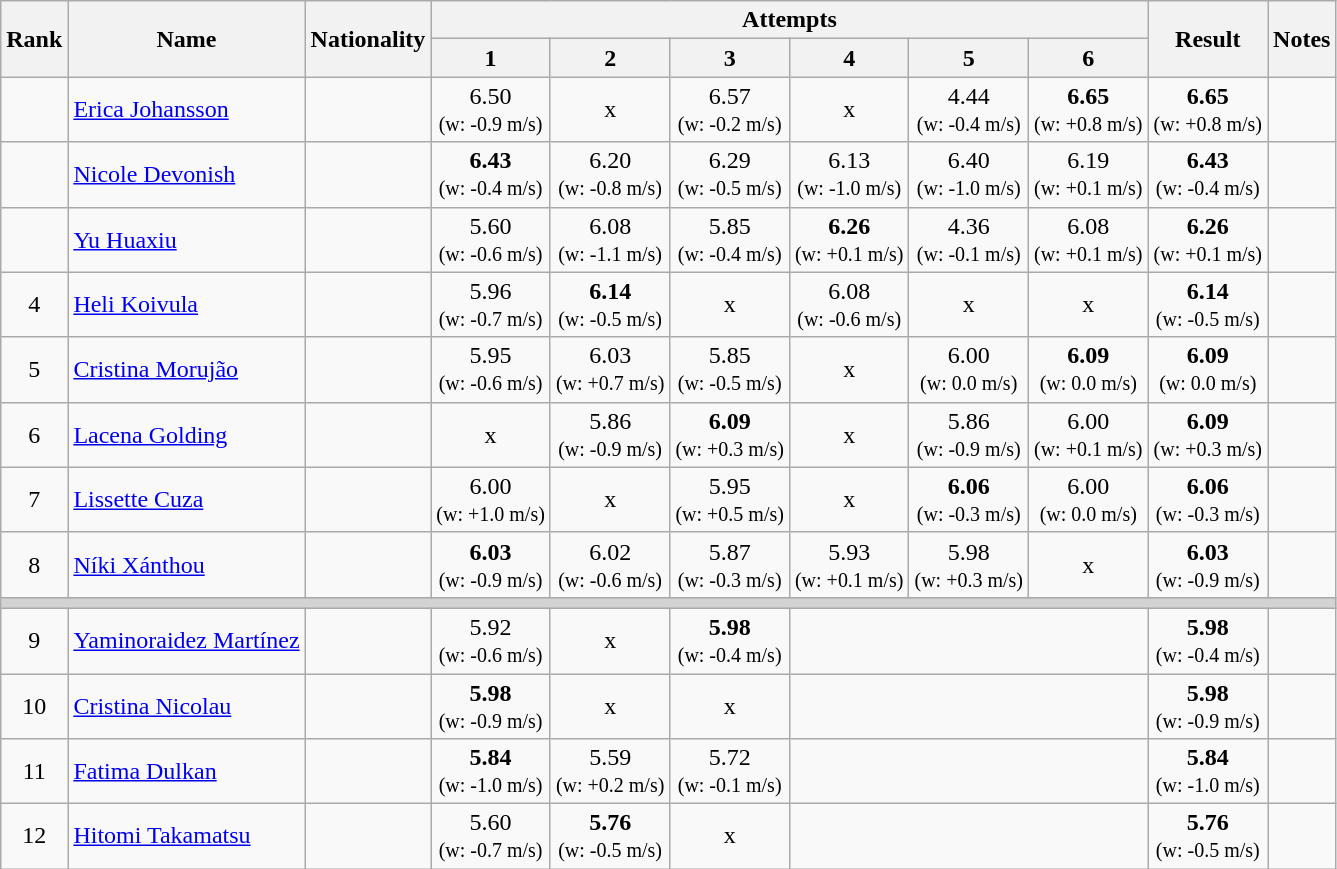<table class="wikitable sortable" style="text-align:center">
<tr>
<th rowspan=2>Rank</th>
<th rowspan=2>Name</th>
<th rowspan=2>Nationality</th>
<th colspan=6>Attempts</th>
<th rowspan=2>Result</th>
<th rowspan=2>Notes</th>
</tr>
<tr>
<th>1</th>
<th>2</th>
<th>3</th>
<th>4</th>
<th>5</th>
<th>6</th>
</tr>
<tr>
<td></td>
<td align=left><a href='#'>Erica Johansson</a></td>
<td align=left></td>
<td>6.50<br><small>(w: -0.9 m/s)</small></td>
<td>x</td>
<td>6.57<br><small>(w: -0.2 m/s)</small></td>
<td>x</td>
<td>4.44<br><small>(w: -0.4 m/s)</small></td>
<td><strong>6.65</strong><br><small>(w: +0.8 m/s)</small></td>
<td><strong>6.65</strong> <br><small>(w: +0.8 m/s)</small></td>
<td></td>
</tr>
<tr>
<td></td>
<td align=left><a href='#'>Nicole Devonish</a></td>
<td align=left></td>
<td><strong>6.43</strong><br><small>(w: -0.4 m/s)</small></td>
<td>6.20<br><small>(w: -0.8 m/s)</small></td>
<td>6.29<br><small>(w: -0.5 m/s)</small></td>
<td>6.13<br><small>(w: -1.0 m/s)</small></td>
<td>6.40<br><small>(w: -1.0 m/s)</small></td>
<td>6.19<br><small>(w: +0.1 m/s)</small></td>
<td><strong>6.43</strong> <br><small>(w: -0.4 m/s)</small></td>
<td></td>
</tr>
<tr>
<td></td>
<td align=left><a href='#'>Yu Huaxiu</a></td>
<td align=left></td>
<td>5.60<br><small>(w: -0.6 m/s)</small></td>
<td>6.08<br><small>(w: -1.1 m/s)</small></td>
<td>5.85<br><small>(w: -0.4 m/s)</small></td>
<td><strong>6.26</strong><br><small>(w: +0.1 m/s)</small></td>
<td>4.36<br><small>(w: -0.1 m/s)</small></td>
<td>6.08<br><small>(w: +0.1 m/s)</small></td>
<td><strong>6.26</strong> <br><small>(w: +0.1 m/s)</small></td>
<td></td>
</tr>
<tr>
<td>4</td>
<td align=left><a href='#'>Heli Koivula</a></td>
<td align=left></td>
<td>5.96<br><small>(w: -0.7 m/s)</small></td>
<td><strong>6.14</strong><br><small>(w: -0.5 m/s)</small></td>
<td>x</td>
<td>6.08<br><small>(w: -0.6 m/s)</small></td>
<td>x</td>
<td>x</td>
<td><strong>6.14</strong> <br><small>(w: -0.5 m/s)</small></td>
<td></td>
</tr>
<tr>
<td>5</td>
<td align=left><a href='#'>Cristina Morujão</a></td>
<td align=left></td>
<td>5.95<br><small>(w: -0.6 m/s)</small></td>
<td>6.03<br><small>(w: +0.7 m/s)</small></td>
<td>5.85<br><small>(w: -0.5 m/s)</small></td>
<td>x</td>
<td>6.00<br><small>(w: 0.0 m/s)</small></td>
<td><strong>6.09</strong><br><small>(w: 0.0 m/s)</small></td>
<td><strong>6.09</strong> <br><small>(w: 0.0 m/s)</small></td>
<td></td>
</tr>
<tr>
<td>6</td>
<td align=left><a href='#'>Lacena Golding</a></td>
<td align=left></td>
<td>x</td>
<td>5.86<br><small>(w: -0.9 m/s)</small></td>
<td><strong>6.09</strong><br><small>(w: +0.3 m/s)</small></td>
<td>x</td>
<td>5.86<br><small>(w: -0.9 m/s)</small></td>
<td>6.00<br><small>(w: +0.1 m/s)</small></td>
<td><strong>6.09</strong> <br><small>(w: +0.3 m/s)</small></td>
<td></td>
</tr>
<tr>
<td>7</td>
<td align=left><a href='#'>Lissette Cuza</a></td>
<td align=left></td>
<td>6.00<br><small>(w: +1.0 m/s)</small></td>
<td>x</td>
<td>5.95<br><small>(w: +0.5 m/s)</small></td>
<td>x</td>
<td><strong>6.06</strong><br><small>(w: -0.3 m/s)</small></td>
<td>6.00<br><small>(w: 0.0 m/s)</small></td>
<td><strong>6.06</strong> <br><small>(w: -0.3 m/s)</small></td>
<td></td>
</tr>
<tr>
<td>8</td>
<td align=left><a href='#'>Níki Xánthou</a></td>
<td align=left></td>
<td><strong>6.03</strong><br><small>(w: -0.9 m/s)</small></td>
<td>6.02<br><small>(w: -0.6 m/s)</small></td>
<td>5.87<br><small>(w: -0.3 m/s)</small></td>
<td>5.93<br><small>(w: +0.1 m/s)</small></td>
<td>5.98<br><small>(w: +0.3 m/s)</small></td>
<td>x</td>
<td><strong>6.03</strong> <br><small>(w: -0.9 m/s)</small></td>
<td></td>
</tr>
<tr>
<td colspan=11 bgcolor=lightgray></td>
</tr>
<tr>
<td>9</td>
<td align=left><a href='#'>Yaminoraidez Martínez</a></td>
<td align=left></td>
<td>5.92<br><small>(w: -0.6 m/s)</small></td>
<td>x</td>
<td><strong>5.98</strong><br><small>(w: -0.4 m/s)</small></td>
<td colspan=3></td>
<td><strong>5.98</strong> <br><small>(w: -0.4 m/s)</small></td>
<td></td>
</tr>
<tr>
<td>10</td>
<td align=left><a href='#'>Cristina Nicolau</a></td>
<td align=left></td>
<td><strong>5.98</strong><br><small>(w: -0.9 m/s)</small></td>
<td>x</td>
<td>x</td>
<td colspan=3></td>
<td><strong>5.98</strong> <br><small>(w: -0.9 m/s)</small></td>
<td></td>
</tr>
<tr>
<td>11</td>
<td align=left><a href='#'>Fatima Dulkan</a></td>
<td align=left></td>
<td><strong>5.84</strong><br><small>(w: -1.0 m/s)</small></td>
<td>5.59<br><small>(w: +0.2 m/s)</small></td>
<td>5.72<br><small>(w: -0.1 m/s)</small></td>
<td colspan=3></td>
<td><strong>5.84</strong> <br><small>(w: -1.0 m/s)</small></td>
<td></td>
</tr>
<tr>
<td>12</td>
<td align=left><a href='#'>Hitomi Takamatsu</a></td>
<td align=left></td>
<td>5.60<br><small>(w: -0.7 m/s)</small></td>
<td><strong>5.76</strong><br><small>(w: -0.5 m/s)</small></td>
<td>x</td>
<td colspan=3></td>
<td><strong>5.76</strong> <br><small>(w: -0.5 m/s)</small></td>
<td></td>
</tr>
</table>
